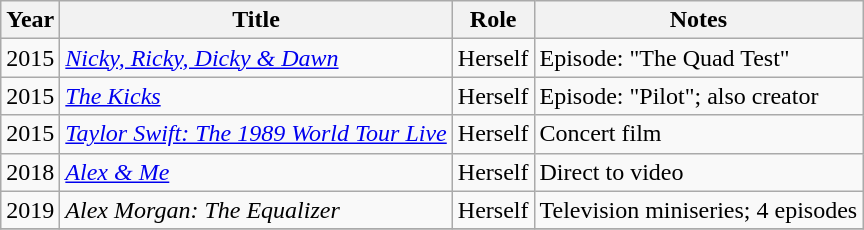<table class="wikitable sortable">
<tr>
<th>Year</th>
<th>Title</th>
<th>Role</th>
<th>Notes</th>
</tr>
<tr>
<td>2015</td>
<td><em><a href='#'>Nicky, Ricky, Dicky & Dawn</a></em></td>
<td>Herself</td>
<td>Episode: "The Quad Test"</td>
</tr>
<tr>
<td>2015</td>
<td><em><a href='#'>The Kicks</a></em></td>
<td>Herself</td>
<td>Episode: "Pilot"; also creator</td>
</tr>
<tr>
<td>2015</td>
<td><em><a href='#'>Taylor Swift: The 1989 World Tour Live</a></em></td>
<td>Herself</td>
<td>Concert film</td>
</tr>
<tr>
<td>2018</td>
<td><em><a href='#'>Alex & Me</a></em></td>
<td>Herself</td>
<td>Direct to video</td>
</tr>
<tr>
<td>2019</td>
<td><em>Alex Morgan: The Equalizer</em></td>
<td>Herself</td>
<td>Television miniseries; 4 episodes</td>
</tr>
<tr>
</tr>
</table>
